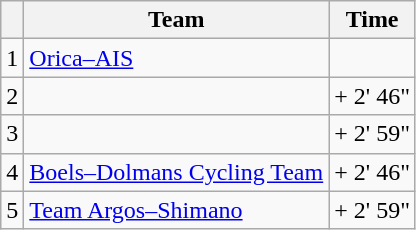<table class="wikitable">
<tr>
<th></th>
<th>Team</th>
<th>Time</th>
</tr>
<tr>
<td>1</td>
<td><a href='#'>Orica–AIS</a></td>
<td align="right"></td>
</tr>
<tr>
<td>2</td>
<td></td>
<td align="right">+ 2' 46"</td>
</tr>
<tr>
<td>3</td>
<td></td>
<td align="right">+ 2' 59"</td>
</tr>
<tr>
<td>4</td>
<td><a href='#'>Boels–Dolmans Cycling Team</a></td>
<td align="right">+ 2' 46"</td>
</tr>
<tr>
<td>5</td>
<td><a href='#'>Team Argos–Shimano</a></td>
<td align="right">+ 2' 59"</td>
</tr>
</table>
